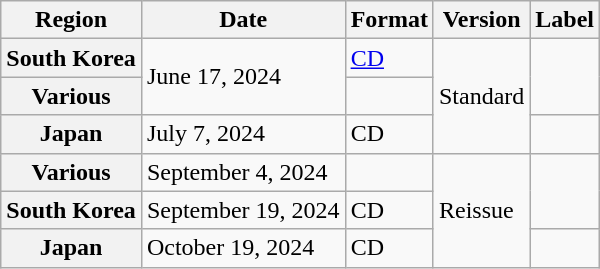<table class="wikitable plainrowheaders">
<tr>
<th scope="col">Region</th>
<th scope="col">Date</th>
<th scope="col">Format</th>
<th scope="col">Version</th>
<th scope="col">Label</th>
</tr>
<tr>
<th scope="row">South Korea</th>
<td rowspan="2">June 17, 2024</td>
<td><a href='#'>CD</a></td>
<td rowspan="3">Standard</td>
<td rowspan="2"></td>
</tr>
<tr>
<th scope="row">Various</th>
<td></td>
</tr>
<tr>
<th scope="row">Japan</th>
<td>July 7, 2024</td>
<td>CD</td>
<td></td>
</tr>
<tr>
<th scope="row">Various</th>
<td>September 4, 2024</td>
<td></td>
<td rowspan="3">Reissue</td>
<td rowspan="2"></td>
</tr>
<tr>
<th scope="row">South Korea</th>
<td>September 19, 2024</td>
<td>CD</td>
</tr>
<tr>
<th scope="row">Japan</th>
<td>October 19, 2024</td>
<td>CD</td>
<td></td>
</tr>
</table>
